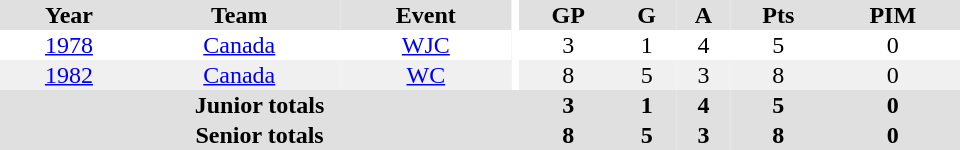<table border="0" cellpadding="1" cellspacing="0" ID="Table3" style="text-align:center; width:40em">
<tr bgcolor="#e0e0e0">
<th>Year</th>
<th>Team</th>
<th>Event</th>
<th rowspan="102" bgcolor="#ffffff"></th>
<th>GP</th>
<th>G</th>
<th>A</th>
<th>Pts</th>
<th>PIM</th>
</tr>
<tr>
<td><a href='#'>1978</a></td>
<td><a href='#'>Canada</a></td>
<td><a href='#'>WJC</a></td>
<td>3</td>
<td>1</td>
<td>4</td>
<td>5</td>
<td>0</td>
</tr>
<tr bgcolor="#f0f0f0">
<td><a href='#'>1982</a></td>
<td><a href='#'>Canada</a></td>
<td><a href='#'>WC</a></td>
<td>8</td>
<td>5</td>
<td>3</td>
<td>8</td>
<td>0</td>
</tr>
<tr bgcolor="#e0e0e0">
<th colspan="4">Junior totals</th>
<th>3</th>
<th>1</th>
<th>4</th>
<th>5</th>
<th>0</th>
</tr>
<tr bgcolor="#e0e0e0">
<th colspan="4">Senior totals</th>
<th>8</th>
<th>5</th>
<th>3</th>
<th>8</th>
<th>0</th>
</tr>
</table>
